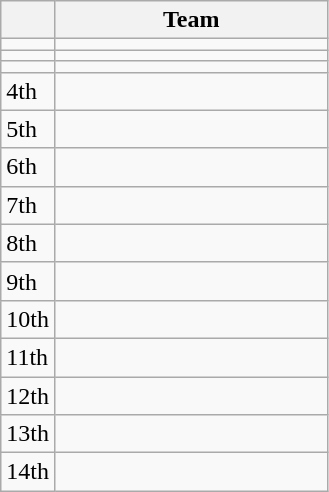<table class="wikitable">
<tr>
<th width=20></th>
<th width=175>Team</th>
</tr>
<tr>
<td></td>
<td></td>
</tr>
<tr>
<td></td>
<td></td>
</tr>
<tr>
<td></td>
<td></td>
</tr>
<tr>
<td>4th</td>
<td></td>
</tr>
<tr>
<td>5th</td>
<td></td>
</tr>
<tr>
<td>6th</td>
<td></td>
</tr>
<tr>
<td>7th</td>
<td></td>
</tr>
<tr>
<td>8th</td>
<td></td>
</tr>
<tr>
<td>9th</td>
<td></td>
</tr>
<tr>
<td>10th</td>
<td></td>
</tr>
<tr>
<td>11th</td>
<td></td>
</tr>
<tr>
<td>12th</td>
<td></td>
</tr>
<tr>
<td>13th</td>
<td></td>
</tr>
<tr>
<td>14th</td>
<td></td>
</tr>
</table>
